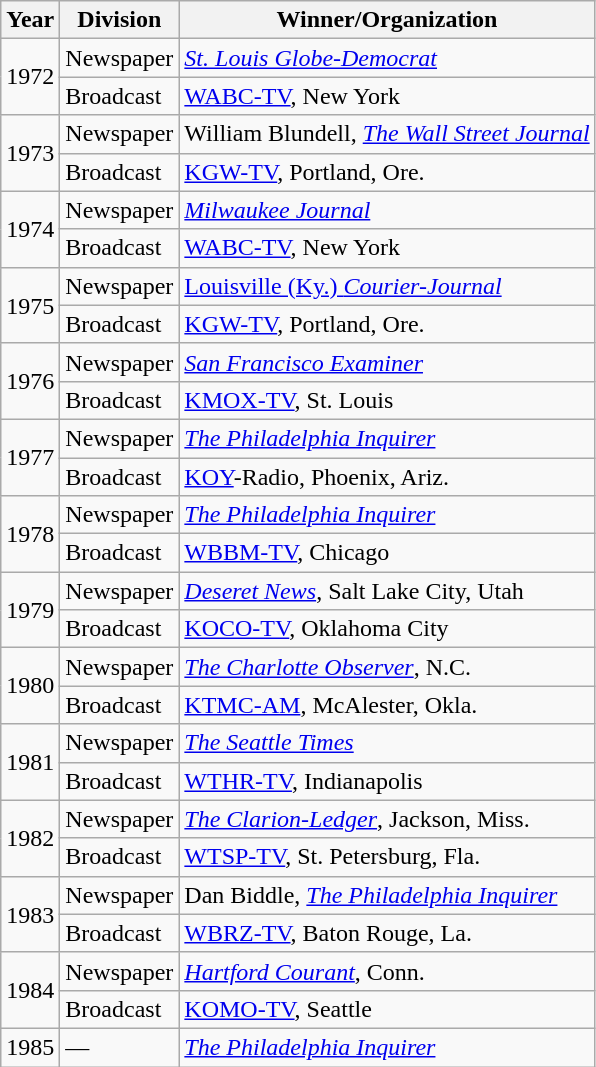<table class=wikitable sortable>
<tr>
<th>Year</th>
<th>Division</th>
<th>Winner/Organization</th>
</tr>
<tr>
<td rowspan=2>1972</td>
<td>Newspaper</td>
<td><em><a href='#'>St. Louis Globe-Democrat</a></em></td>
</tr>
<tr>
<td>Broadcast</td>
<td><a href='#'>WABC-TV</a>, New York</td>
</tr>
<tr>
<td rowspan=2>1973</td>
<td>Newspaper</td>
<td>William Blundell, <em><a href='#'>The Wall Street Journal</a></em></td>
</tr>
<tr>
<td>Broadcast</td>
<td><a href='#'>KGW-TV</a>, Portland, Ore.</td>
</tr>
<tr>
<td rowspan=2>1974</td>
<td>Newspaper</td>
<td><em><a href='#'>Milwaukee Journal</a></em></td>
</tr>
<tr>
<td>Broadcast</td>
<td><a href='#'>WABC-TV</a>, New York</td>
</tr>
<tr>
<td rowspan=2>1975</td>
<td>Newspaper</td>
<td><a href='#'>Louisville (Ky.) <em>Courier-Journal</em></a></td>
</tr>
<tr>
<td>Broadcast</td>
<td><a href='#'>KGW-TV</a>, Portland, Ore.</td>
</tr>
<tr>
<td rowspan=2>1976</td>
<td>Newspaper</td>
<td><em><a href='#'>San Francisco Examiner</a></em></td>
</tr>
<tr>
<td>Broadcast</td>
<td><a href='#'>KMOX-TV</a>, St. Louis</td>
</tr>
<tr>
<td rowspan=2>1977</td>
<td>Newspaper</td>
<td><em><a href='#'>The Philadelphia Inquirer</a></em></td>
</tr>
<tr>
<td>Broadcast</td>
<td><a href='#'>KOY</a>-Radio, Phoenix, Ariz.</td>
</tr>
<tr>
<td rowspan=2>1978</td>
<td>Newspaper</td>
<td><em><a href='#'>The Philadelphia Inquirer</a></em></td>
</tr>
<tr>
<td>Broadcast</td>
<td><a href='#'>WBBM-TV</a>, Chicago</td>
</tr>
<tr>
<td rowspan=2>1979</td>
<td>Newspaper</td>
<td><em><a href='#'>Deseret News</a></em>, Salt Lake City, Utah</td>
</tr>
<tr>
<td>Broadcast</td>
<td><a href='#'>KOCO-TV</a>, Oklahoma City</td>
</tr>
<tr>
<td rowspan=2>1980</td>
<td>Newspaper</td>
<td><em><a href='#'>The Charlotte Observer</a></em>, N.C.</td>
</tr>
<tr>
<td>Broadcast</td>
<td><a href='#'>KTMC-AM</a>, McAlester, Okla.</td>
</tr>
<tr>
<td rowspan=2>1981</td>
<td>Newspaper</td>
<td><em><a href='#'>The Seattle Times</a></em></td>
</tr>
<tr>
<td>Broadcast</td>
<td><a href='#'>WTHR-TV</a>, Indianapolis</td>
</tr>
<tr>
<td rowspan=2>1982</td>
<td>Newspaper</td>
<td><em><a href='#'>The Clarion-Ledger</a></em>, Jackson, Miss.</td>
</tr>
<tr>
<td>Broadcast</td>
<td><a href='#'>WTSP-TV</a>, St. Petersburg, Fla.</td>
</tr>
<tr>
<td rowspan=2>1983</td>
<td>Newspaper</td>
<td>Dan Biddle, <em><a href='#'>The Philadelphia Inquirer</a></em></td>
</tr>
<tr>
<td>Broadcast</td>
<td><a href='#'>WBRZ-TV</a>, Baton Rouge, La.</td>
</tr>
<tr>
<td rowspan=2>1984</td>
<td>Newspaper</td>
<td><em><a href='#'>Hartford Courant</a></em>, Conn.</td>
</tr>
<tr>
<td>Broadcast</td>
<td><a href='#'>KOMO-TV</a>, Seattle</td>
</tr>
<tr>
<td>1985</td>
<td>—</td>
<td><em><a href='#'>The Philadelphia Inquirer</a></em></td>
</tr>
</table>
